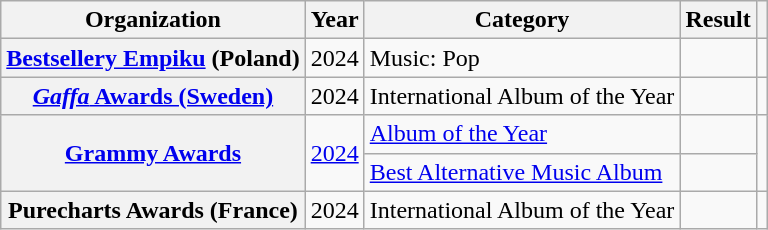<table class="wikitable sortable plainrowheaders" style="border:none; margin:0;">
<tr>
<th scope="col">Organization</th>
<th scope="col">Year</th>
<th scope="col">Category</th>
<th scope="col">Result</th>
<th scope="col" class="unsortable"></th>
</tr>
<tr>
<th scope="row"><a href='#'>Bestsellery Empiku</a> (Poland)</th>
<td>2024</td>
<td>Music: Pop</td>
<td></td>
<td></td>
</tr>
<tr>
<th scope="row"><a href='#'><em>Gaffa</em> Awards (Sweden)</a></th>
<td>2024</td>
<td>International Album of the Year</td>
<td></td>
<td></td>
</tr>
<tr>
<th scope="row" rowspan="2"><a href='#'>Grammy Awards</a></th>
<td rowspan="2"><a href='#'>2024</a></td>
<td><a href='#'>Album of the Year</a></td>
<td></td>
<td rowspan="2"></td>
</tr>
<tr>
<td><a href='#'>Best Alternative Music Album</a></td>
<td></td>
</tr>
<tr>
<th scope="row">Purecharts Awards (France)</th>
<td>2024</td>
<td>International Album of the Year</td>
<td></td>
<td></td>
</tr>
</table>
